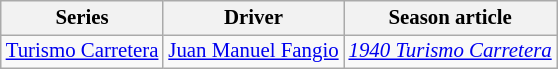<table class="wikitable" style="font-size: 87%;">
<tr>
<th>Series</th>
<th>Driver</th>
<th>Season article</th>
</tr>
<tr>
<td><a href='#'>Turismo Carretera</a></td>
<td> <a href='#'>Juan Manuel Fangio</a></td>
<td><em><a href='#'>1940 Turismo Carretera</a></em></td>
</tr>
</table>
